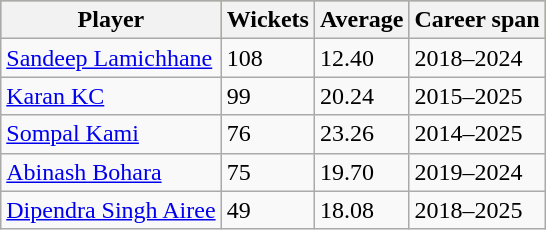<table class="wikitable">
<tr style="background:#bdb76b;">
<th>Player</th>
<th>Wickets</th>
<th>Average</th>
<th>Career span</th>
</tr>
<tr>
<td><a href='#'>Sandeep Lamichhane</a></td>
<td>108</td>
<td>12.40</td>
<td>2018–2024</td>
</tr>
<tr>
<td><a href='#'>Karan KC</a></td>
<td>99</td>
<td>20.24</td>
<td>2015–2025</td>
</tr>
<tr>
<td><a href='#'>Sompal Kami</a></td>
<td>76</td>
<td>23.26</td>
<td>2014–2025</td>
</tr>
<tr>
<td><a href='#'>Abinash Bohara</a></td>
<td>75</td>
<td>19.70</td>
<td>2019–2024</td>
</tr>
<tr>
<td><a href='#'>Dipendra Singh Airee</a></td>
<td>49</td>
<td>18.08</td>
<td>2018–2025</td>
</tr>
</table>
